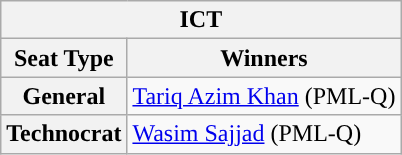<table class="wikitable">
<tr>
<th colspan="2">ICT</th>
</tr>
<tr>
<th>Seat Type</th>
<th>Winners</th>
</tr>
<tr>
<th>General</th>
<td style="background:"><a href='#'>Tariq Azim Khan</a> (PML-Q)</td>
</tr>
<tr>
<th>Technocrat</th>
<td style="background:"><a href='#'>Wasim Sajjad</a> (PML-Q)</td>
</tr>
</table>
